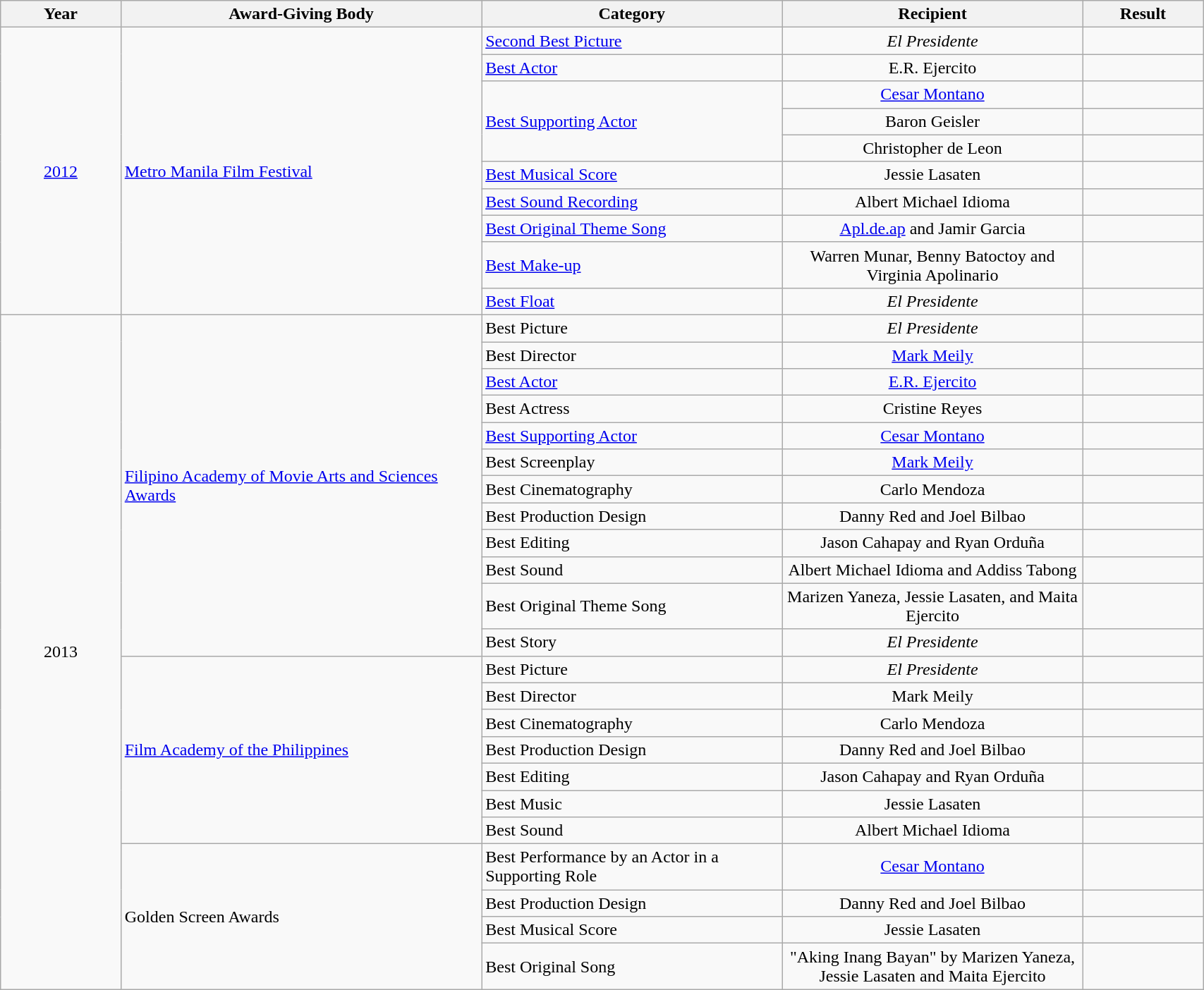<table | width="90%" class="wikitable sortable">
<tr>
<th width="10%">Year</th>
<th width="30%">Award-Giving Body</th>
<th width="25%">Category</th>
<th width="25%">Recipient</th>
<th width="10%">Result</th>
</tr>
<tr>
<td rowspan="10" align="center"><a href='#'>2012</a></td>
<td rowspan="10" align="left"><a href='#'>Metro Manila Film Festival</a></td>
<td align="left"><a href='#'>Second Best Picture</a></td>
<td align="center"><em>El Presidente</em></td>
<td></td>
</tr>
<tr>
<td><a href='#'>Best Actor</a></td>
<td align="center">E.R. Ejercito</td>
<td></td>
</tr>
<tr>
<td rowspan="3"><a href='#'>Best Supporting Actor</a></td>
<td align="center"><a href='#'>Cesar Montano</a></td>
<td></td>
</tr>
<tr>
<td align="center">Baron Geisler</td>
<td></td>
</tr>
<tr>
<td align="center">Christopher de Leon</td>
<td></td>
</tr>
<tr>
<td align="left"><a href='#'>Best Musical Score</a></td>
<td align="center">Jessie Lasaten</td>
<td></td>
</tr>
<tr>
<td align="left"><a href='#'>Best Sound Recording</a></td>
<td align="center">Albert Michael Idioma</td>
<td></td>
</tr>
<tr>
<td align="left"><a href='#'>Best Original Theme Song</a></td>
<td align="center"><a href='#'>Apl.de.ap</a> and Jamir Garcia</td>
<td></td>
</tr>
<tr>
<td align="left"><a href='#'>Best Make-up</a></td>
<td align="center">Warren Munar, Benny Batoctoy and Virginia Apolinario</td>
<td></td>
</tr>
<tr>
<td align="left"><a href='#'>Best Float</a></td>
<td align="center"><em>El Presidente</em></td>
<td></td>
</tr>
<tr>
<td rowspan="27" align="center">2013</td>
<td rowspan="12" align="left"><a href='#'>Filipino Academy of Movie Arts and Sciences Awards</a></td>
<td align="left">Best Picture</td>
<td align="center"><em>El Presidente</em></td>
<td></td>
</tr>
<tr>
<td align="left">Best Director</td>
<td align="center"><a href='#'>Mark Meily</a></td>
<td></td>
</tr>
<tr>
<td align="left"><a href='#'>Best Actor</a></td>
<td align="center"><a href='#'>E.R. Ejercito</a></td>
<td></td>
</tr>
<tr>
<td>Best Actress</td>
<td align="center">Cristine Reyes</td>
<td></td>
</tr>
<tr>
<td align="left"><a href='#'>Best Supporting Actor</a></td>
<td align="center"><a href='#'>Cesar Montano</a></td>
<td></td>
</tr>
<tr>
<td align="left">Best Screenplay</td>
<td align="center"><a href='#'>Mark Meily</a></td>
<td></td>
</tr>
<tr>
<td align="left">Best Cinematography</td>
<td align="center">Carlo Mendoza</td>
<td></td>
</tr>
<tr>
<td align="left">Best Production Design</td>
<td align="center">Danny Red and Joel Bilbao</td>
<td></td>
</tr>
<tr>
<td align="left">Best Editing</td>
<td align="center">Jason Cahapay and Ryan Orduña</td>
<td></td>
</tr>
<tr>
<td align="left">Best Sound</td>
<td align="center">Albert Michael Idioma and Addiss Tabong</td>
<td></td>
</tr>
<tr>
<td align="left">Best Original Theme Song</td>
<td align="center">Marizen Yaneza, Jessie Lasaten, and Maita Ejercito</td>
<td></td>
</tr>
<tr>
<td align="left">Best Story</td>
<td align="center"><em>El Presidente</em></td>
<td></td>
</tr>
<tr>
<td rowspan="7"><a href='#'>Film Academy of the Philippines</a></td>
<td>Best Picture</td>
<td align="center"><em>El Presidente</em></td>
<td></td>
</tr>
<tr>
<td>Best Director</td>
<td align="center">Mark Meily</td>
<td></td>
</tr>
<tr>
<td>Best Cinematography</td>
<td align="center">Carlo Mendoza</td>
<td></td>
</tr>
<tr>
<td>Best Production Design</td>
<td align="center">Danny Red and Joel Bilbao</td>
<td></td>
</tr>
<tr>
<td>Best Editing</td>
<td align="center">Jason Cahapay and Ryan Orduña</td>
<td></td>
</tr>
<tr>
<td>Best Music</td>
<td align="center">Jessie Lasaten</td>
<td></td>
</tr>
<tr>
<td>Best Sound</td>
<td align="center">Albert Michael Idioma</td>
<td></td>
</tr>
<tr>
<td rowspan="4">Golden Screen Awards</td>
<td>Best Performance by an Actor in a Supporting Role</td>
<td align="center"><a href='#'>Cesar Montano</a></td>
<td></td>
</tr>
<tr>
<td>Best Production Design</td>
<td align="center">Danny Red and Joel Bilbao</td>
<td></td>
</tr>
<tr>
<td>Best Musical Score</td>
<td align="center">Jessie Lasaten</td>
<td></td>
</tr>
<tr>
<td>Best Original Song</td>
<td align="center">"Aking Inang Bayan" by Marizen Yaneza, Jessie Lasaten and Maita Ejercito</td>
<td></td>
</tr>
</table>
